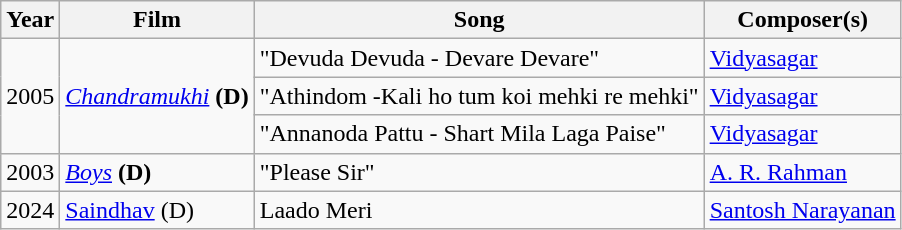<table class="wikitable sortable">
<tr>
<th>Year</th>
<th>Film</th>
<th>Song</th>
<th>Composer(s)</th>
</tr>
<tr>
<td rowspan="3">2005</td>
<td rowspan="3"><em><a href='#'>Chandramukhi</a></em> <strong>(D)</strong></td>
<td>"Devuda Devuda - Devare Devare"</td>
<td><a href='#'>Vidyasagar</a></td>
</tr>
<tr>
<td>"Athindom -Kali ho tum koi mehki re mehki"</td>
<td><a href='#'>Vidyasagar</a></td>
</tr>
<tr>
<td>"Annanoda Pattu - Shart Mila Laga Paise"</td>
<td><a href='#'>Vidyasagar</a></td>
</tr>
<tr>
<td>2003</td>
<td><a href='#'><em>Boys</em></a> <strong>(D)</strong></td>
<td>"Please Sir"</td>
<td><a href='#'>A. R. Rahman</a></td>
</tr>
<tr>
<td>2024</td>
<td><a href='#'>Saindhav</a> (D)</td>
<td>Laado Meri</td>
<td><a href='#'>Santosh Narayanan</a></td>
</tr>
</table>
